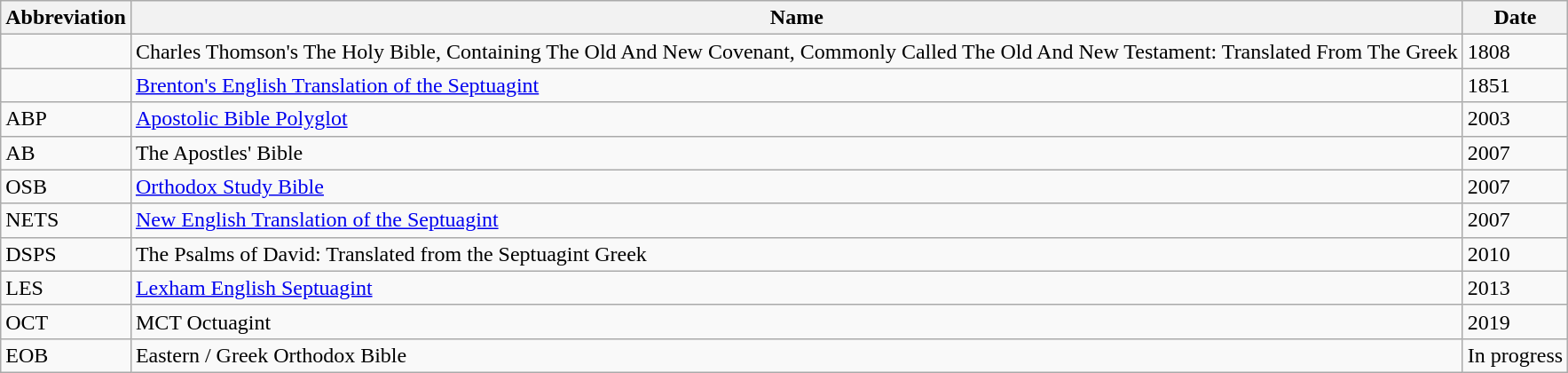<table class="sortable wikitable">
<tr>
<th>Abbreviation</th>
<th>Name</th>
<th>Date</th>
</tr>
<tr>
<td></td>
<td>Charles Thomson's The Holy Bible, Containing The Old And New Covenant, Commonly Called The Old And New Testament: Translated From The Greek</td>
<td>1808</td>
</tr>
<tr>
<td></td>
<td><a href='#'>Brenton's English Translation of the Septuagint</a></td>
<td>1851</td>
</tr>
<tr>
<td>ABP</td>
<td><a href='#'>Apostolic Bible Polyglot</a></td>
<td>2003</td>
</tr>
<tr>
<td>AB</td>
<td>The Apostles' Bible</td>
<td>2007</td>
</tr>
<tr>
<td>OSB</td>
<td><a href='#'>Orthodox Study Bible</a></td>
<td>2007</td>
</tr>
<tr>
<td>NETS</td>
<td><a href='#'>New English Translation of the Septuagint</a></td>
<td>2007</td>
</tr>
<tr>
<td>DSPS</td>
<td>The Psalms of David: Translated from the Septuagint Greek</td>
<td>2010</td>
</tr>
<tr>
<td>LES</td>
<td><a href='#'>Lexham English Septuagint</a></td>
<td>2013</td>
</tr>
<tr>
<td>OCT</td>
<td>MCT Octuagint</td>
<td>2019</td>
</tr>
<tr>
<td>EOB</td>
<td>Eastern / Greek Orthodox Bible</td>
<td>In progress</td>
</tr>
</table>
